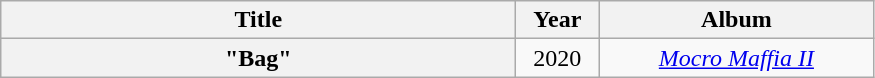<table class="wikitable plainrowheaders" style="text-align:center;">
<tr>
<th scope="col" style="width:21em;">Title</th>
<th scope="col" style="width:3em;">Year</th>
<th scope="col" style="width:11em;">Album</th>
</tr>
<tr>
<th scope="row">"Bag" </th>
<td>2020</td>
<td><em><a href='#'>Mocro Maffia II</a></em></td>
</tr>
</table>
